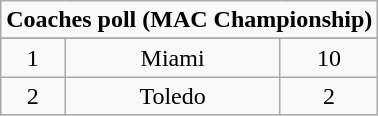<table class="wikitable">
<tr align="center">
<td align="center" Colspan="3"><strong>Coaches poll (MAC Championship)</strong></td>
</tr>
<tr align="center">
</tr>
<tr align="center">
<td>1</td>
<td>Miami</td>
<td>10</td>
</tr>
<tr align="center">
<td>2</td>
<td>Toledo</td>
<td>2</td>
</tr>
</table>
